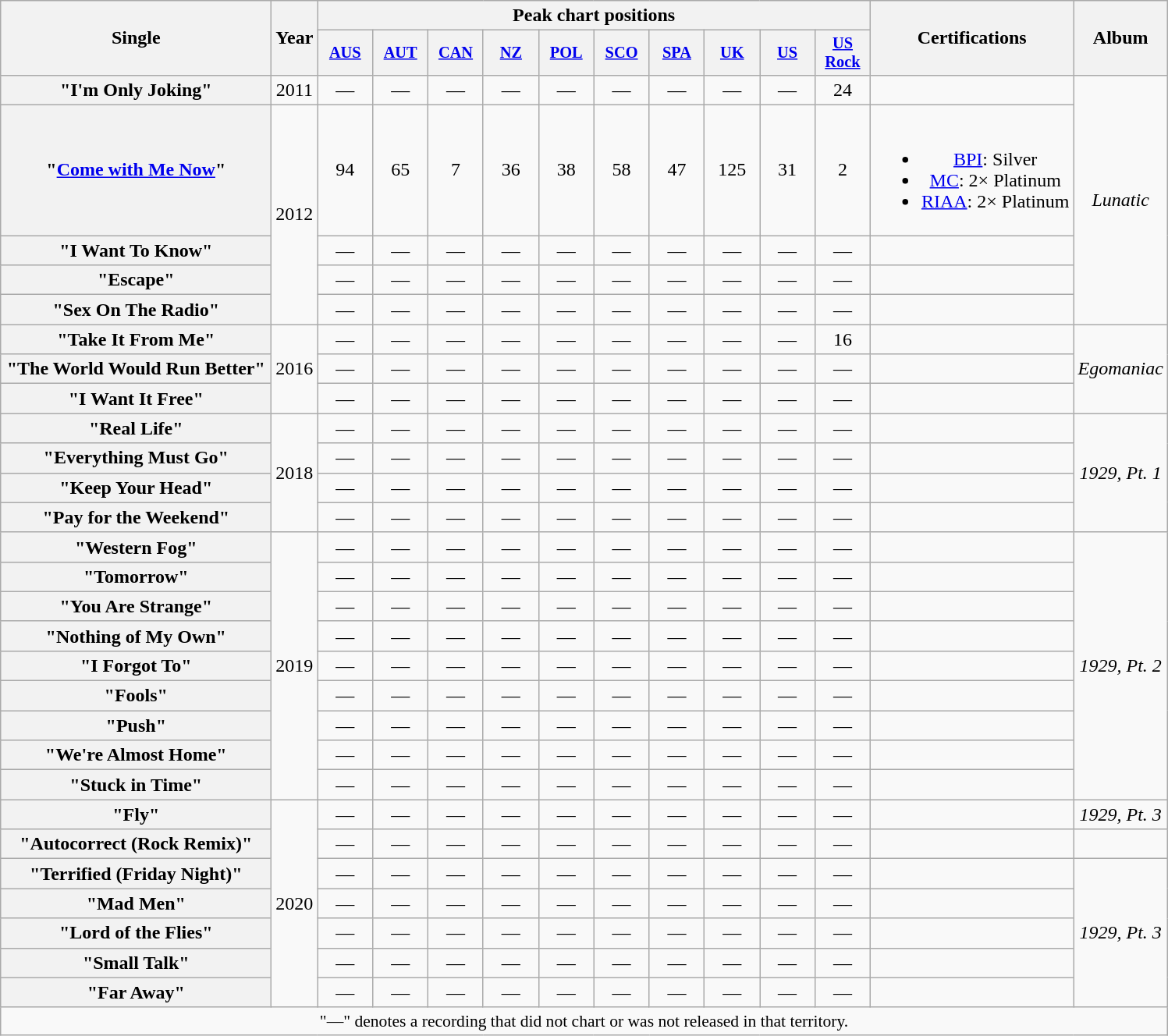<table class="wikitable plainrowheaders" style="text-align:center;">
<tr>
<th rowspan="2" style="width:14em;">Single</th>
<th rowspan="2">Year</th>
<th colspan="10">Peak chart positions</th>
<th rowspan="2">Certifications</th>
<th rowspan="2">Album</th>
</tr>
<tr>
<th scope="col" style="width:3em;font-size:85%;"><a href='#'>AUS</a><br></th>
<th scope="col" style="width:3em;font-size:85%;"><a href='#'>AUT</a><br></th>
<th scope="col" style="width:3em;font-size:85%;"><a href='#'>CAN</a><br></th>
<th scope="col" style="width:3em;font-size:85%;"><a href='#'>NZ</a><br></th>
<th scope="col" style="width:3em;font-size:85%;"><a href='#'>POL</a><br></th>
<th scope="col" style="width:3em;font-size:85%;"><a href='#'>SCO</a><br></th>
<th scope="col" style="width:3em;font-size:85%;"><a href='#'>SPA</a><br></th>
<th scope="col" style="width:3em;font-size:85%;"><a href='#'>UK</a><br></th>
<th scope="col" style="width:3em;font-size:85%;"><a href='#'>US</a><br></th>
<th scope="col" style="width:3em;font-size:85%;"><a href='#'>US<br>Rock</a><br></th>
</tr>
<tr>
<th scope="row">"I'm Only Joking"</th>
<td>2011</td>
<td>—</td>
<td>—</td>
<td>—</td>
<td>—</td>
<td>—</td>
<td>—</td>
<td>—</td>
<td>—</td>
<td>—</td>
<td>24</td>
<td></td>
<td style="text-align:center;" rowspan="5"><em>Lunatic</em></td>
</tr>
<tr>
<th scope="row">"<a href='#'>Come with Me Now</a>"</th>
<td rowspan="4">2012</td>
<td>94</td>
<td>65</td>
<td>7</td>
<td>36</td>
<td>38</td>
<td>58</td>
<td>47</td>
<td>125</td>
<td>31</td>
<td>2</td>
<td><br><ul><li><a href='#'>BPI</a>: Silver</li><li><a href='#'>MC</a>: 2× Platinum</li><li><a href='#'>RIAA</a>: 2× Platinum</li></ul></td>
</tr>
<tr>
<th scope="row">"I Want To Know"</th>
<td>—</td>
<td>—</td>
<td>—</td>
<td>—</td>
<td>—</td>
<td>—</td>
<td>—</td>
<td>—</td>
<td>—</td>
<td>—</td>
<td></td>
</tr>
<tr>
<th scope="row">"Escape"</th>
<td>—</td>
<td>—</td>
<td>—</td>
<td>—</td>
<td>—</td>
<td>—</td>
<td>—</td>
<td>—</td>
<td>—</td>
<td>—</td>
<td></td>
</tr>
<tr>
<th scope="row">"Sex On The Radio"</th>
<td>—</td>
<td>—</td>
<td>—</td>
<td>—</td>
<td>—</td>
<td>—</td>
<td>—</td>
<td>—</td>
<td>—</td>
<td>—</td>
<td></td>
</tr>
<tr>
<th scope="row">"Take It From Me"</th>
<td rowspan="3">2016</td>
<td>—</td>
<td>—</td>
<td>—</td>
<td>—</td>
<td>—</td>
<td>—</td>
<td>—</td>
<td>—</td>
<td>—</td>
<td>16</td>
<td></td>
<td style="text-align:center;" rowspan="3"><em>Egomaniac</em></td>
</tr>
<tr>
<th scope="row">"The World Would Run Better"</th>
<td>—</td>
<td>—</td>
<td>—</td>
<td>—</td>
<td>—</td>
<td>—</td>
<td>—</td>
<td>—</td>
<td>—</td>
<td>—</td>
<td></td>
</tr>
<tr>
<th scope="row">"I Want It Free"</th>
<td>—</td>
<td>—</td>
<td>—</td>
<td>—</td>
<td>—</td>
<td>—</td>
<td>—</td>
<td>—</td>
<td>—</td>
<td>—</td>
<td></td>
</tr>
<tr>
<th scope="row">"Real Life"</th>
<td rowspan="4">2018</td>
<td>—</td>
<td>—</td>
<td>—</td>
<td>—</td>
<td>—</td>
<td>—</td>
<td>—</td>
<td>—</td>
<td>—</td>
<td>—</td>
<td></td>
<td style="text-align:center;" rowspan="4"><em>1929, Pt. 1</em></td>
</tr>
<tr>
<th scope="row">"Everything Must Go"</th>
<td>—</td>
<td>—</td>
<td>—</td>
<td>—</td>
<td>—</td>
<td>—</td>
<td>—</td>
<td>—</td>
<td>—</td>
<td>—</td>
<td></td>
</tr>
<tr>
<th scope="row">"Keep Your Head"</th>
<td>—</td>
<td>—</td>
<td>—</td>
<td>—</td>
<td>—</td>
<td>—</td>
<td>—</td>
<td>—</td>
<td>—</td>
<td>—</td>
<td></td>
</tr>
<tr>
<th scope="row">"Pay for the Weekend"</th>
<td>—</td>
<td>—</td>
<td>—</td>
<td>—</td>
<td>—</td>
<td>—</td>
<td>—</td>
<td>—</td>
<td>—</td>
<td>—</td>
<td></td>
</tr>
<tr>
<th scope="row">"Western Fog"</th>
<td rowspan="9">2019</td>
<td>—</td>
<td>—</td>
<td>—</td>
<td>—</td>
<td>—</td>
<td>—</td>
<td>—</td>
<td>—</td>
<td>—</td>
<td>—</td>
<td></td>
<td style="text-align:center;" rowspan="9"><em>1929, Pt. 2</em></td>
</tr>
<tr>
<th scope="row">"Tomorrow"</th>
<td>—</td>
<td>—</td>
<td>—</td>
<td>—</td>
<td>—</td>
<td>—</td>
<td>—</td>
<td>—</td>
<td>—</td>
<td>—</td>
<td></td>
</tr>
<tr>
<th scope="row">"You Are Strange"</th>
<td>—</td>
<td>—</td>
<td>—</td>
<td>—</td>
<td>—</td>
<td>—</td>
<td>—</td>
<td>—</td>
<td>—</td>
<td>—</td>
<td></td>
</tr>
<tr>
<th scope="row">"Nothing of My Own"</th>
<td>—</td>
<td>—</td>
<td>—</td>
<td>—</td>
<td>—</td>
<td>—</td>
<td>—</td>
<td>—</td>
<td>—</td>
<td>—</td>
<td></td>
</tr>
<tr>
<th scope="row">"I Forgot To"</th>
<td>—</td>
<td>—</td>
<td>—</td>
<td>—</td>
<td>—</td>
<td>—</td>
<td>—</td>
<td>—</td>
<td>—</td>
<td>—</td>
<td></td>
</tr>
<tr>
<th scope="row">"Fools"</th>
<td>—</td>
<td>—</td>
<td>—</td>
<td>—</td>
<td>—</td>
<td>—</td>
<td>—</td>
<td>—</td>
<td>—</td>
<td>—</td>
<td></td>
</tr>
<tr>
<th scope="row">"Push"</th>
<td>—</td>
<td>—</td>
<td>—</td>
<td>—</td>
<td>—</td>
<td>—</td>
<td>—</td>
<td>—</td>
<td>—</td>
<td>—</td>
<td></td>
</tr>
<tr>
<th scope="row">"We're Almost Home"</th>
<td>—</td>
<td>—</td>
<td>—</td>
<td>—</td>
<td>—</td>
<td>—</td>
<td>—</td>
<td>—</td>
<td>—</td>
<td>—</td>
<td></td>
</tr>
<tr>
<th scope="row">"Stuck in Time"</th>
<td>—</td>
<td>—</td>
<td>—</td>
<td>—</td>
<td>—</td>
<td>—</td>
<td>—</td>
<td>—</td>
<td>—</td>
<td>—</td>
<td></td>
</tr>
<tr>
<th scope="row">"Fly"</th>
<td rowspan="7">2020</td>
<td>—</td>
<td>—</td>
<td>—</td>
<td>—</td>
<td>—</td>
<td>—</td>
<td>—</td>
<td>—</td>
<td>—</td>
<td>—</td>
<td></td>
<td style="text-align:center;"><em>1929, Pt. 3</em></td>
</tr>
<tr>
<th scope="row">"Autocorrect (Rock Remix)"</th>
<td>—</td>
<td>—</td>
<td>—</td>
<td>—</td>
<td>—</td>
<td>—</td>
<td>—</td>
<td>—</td>
<td>—</td>
<td>—</td>
<td></td>
<td></td>
</tr>
<tr>
<th scope="row">"Terrified (Friday Night)"</th>
<td>—</td>
<td>—</td>
<td>—</td>
<td>—</td>
<td>—</td>
<td>—</td>
<td>—</td>
<td>—</td>
<td>—</td>
<td>—</td>
<td></td>
<td style="text-align:center;" rowspan="5"><em>1929, Pt. 3</em></td>
</tr>
<tr>
<th scope="row">"Mad Men"</th>
<td>—</td>
<td>—</td>
<td>—</td>
<td>—</td>
<td>—</td>
<td>—</td>
<td>—</td>
<td>—</td>
<td>—</td>
<td>—</td>
<td></td>
</tr>
<tr>
<th scope="row">"Lord of the Flies"</th>
<td>—</td>
<td>—</td>
<td>—</td>
<td>—</td>
<td>—</td>
<td>—</td>
<td>—</td>
<td>—</td>
<td>—</td>
<td>—</td>
<td></td>
</tr>
<tr>
<th scope="row">"Small Talk"</th>
<td>—</td>
<td>—</td>
<td>—</td>
<td>—</td>
<td>—</td>
<td>—</td>
<td>—</td>
<td>—</td>
<td>—</td>
<td>—</td>
<td></td>
</tr>
<tr>
<th scope="row">"Far Away"</th>
<td>—</td>
<td>—</td>
<td>—</td>
<td>—</td>
<td>—</td>
<td>—</td>
<td>—</td>
<td>—</td>
<td>—</td>
<td>—</td>
<td></td>
</tr>
<tr>
<td colspan="14" style="font-size:90%">"—" denotes a recording that did not chart or was not released in that territory.</td>
</tr>
</table>
